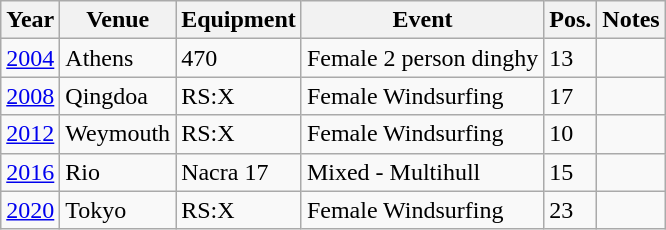<table class="wikitable sortable">
<tr>
<th>Year</th>
<th>Venue</th>
<th>Equipment</th>
<th>Event</th>
<th>Pos.</th>
<th>Notes</th>
</tr>
<tr>
<td><a href='#'>2004</a></td>
<td>Athens</td>
<td>470</td>
<td>Female 2 person dinghy</td>
<td>13</td>
<td></td>
</tr>
<tr>
<td><a href='#'>2008</a></td>
<td>Qingdoa</td>
<td>RS:X</td>
<td>Female Windsurfing</td>
<td>17</td>
<td></td>
</tr>
<tr>
<td><a href='#'>2012</a></td>
<td>Weymouth</td>
<td>RS:X</td>
<td>Female Windsurfing</td>
<td>10</td>
<td></td>
</tr>
<tr>
<td><a href='#'>2016</a></td>
<td>Rio</td>
<td>Nacra 17</td>
<td>Mixed - Multihull</td>
<td>15</td>
<td></td>
</tr>
<tr>
<td><a href='#'>2020</a></td>
<td>Tokyo</td>
<td>RS:X</td>
<td>Female Windsurfing</td>
<td>23</td>
<td></td>
</tr>
</table>
